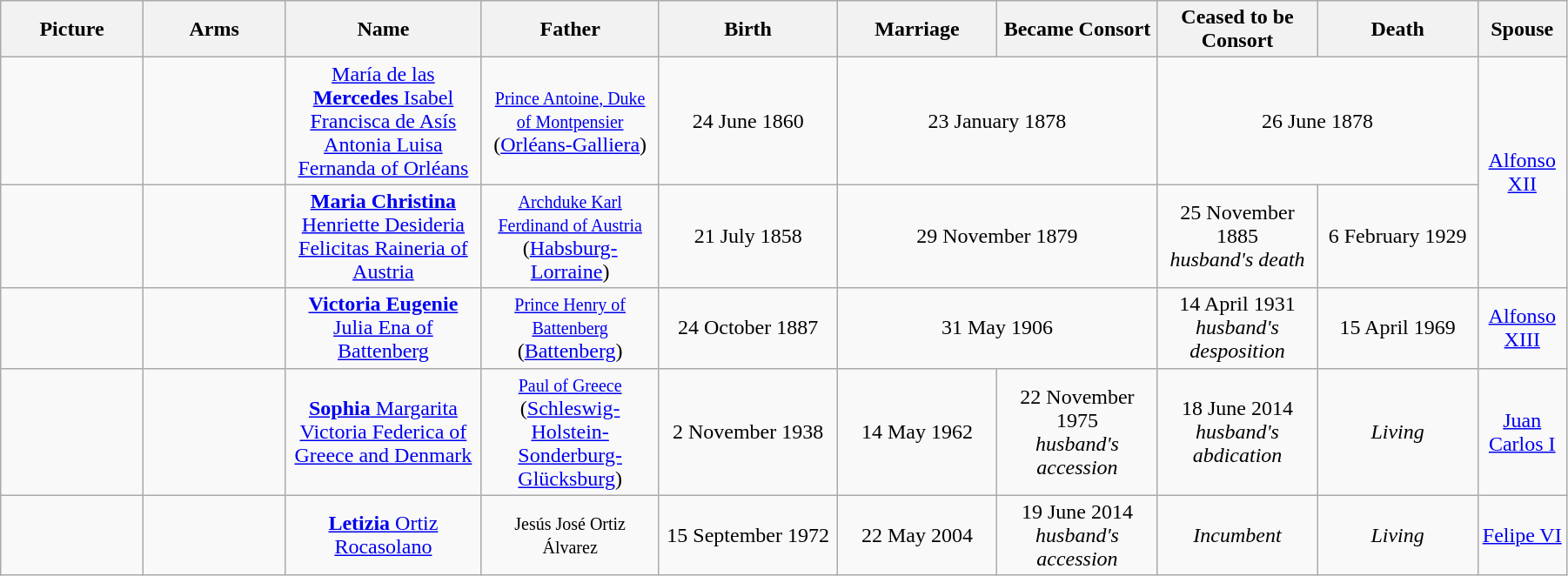<table width=95% class="wikitable">
<tr>
<th width = "8%">Picture</th>
<th width = "8%">Arms</th>
<th width = "11%">Name</th>
<th width = "10%">Father</th>
<th width = "10%">Birth</th>
<th width = "9%">Marriage</th>
<th width = "9%">Became Consort</th>
<th width = "9%">Ceased to be Consort</th>
<th width = "9%">Death</th>
<th width = "5%">Spouse</th>
</tr>
<tr>
<td align="center"></td>
<td align="center"></td>
<td align="center"><a href='#'>María de las <strong>Mercedes</strong> Isabel Francisca de Asís Antonia Luisa Fernanda of Orléans</a></td>
<td align="center"><small><a href='#'>Prince Antoine, Duke of Montpensier</a></small><br>(<a href='#'>Orléans-Galliera</a>)</td>
<td align="center">24 June 1860</td>
<td align="center" colspan="2">23 January 1878</td>
<td align="center" colspan="2">26 June 1878</td>
<td align="center" rowspan="2"><a href='#'>Alfonso XII</a></td>
</tr>
<tr>
<td align="center"></td>
<td align="center"></td>
<td align="center"><a href='#'><strong>Maria Christina</strong> Henriette Desideria Felicitas Raineria of Austria</a></td>
<td align="center"><small><a href='#'>Archduke Karl Ferdinand of Austria</a></small><br>(<a href='#'>Habsburg-Lorraine</a>)</td>
<td align="center">21 July 1858</td>
<td align="center" colspan="2">29 November 1879</td>
<td align="center">25 November 1885<br><em>husband's death</em></td>
<td align="center">6 February 1929</td>
</tr>
<tr>
<td align="center"></td>
<td align="center"></td>
<td align="center"><a href='#'><strong>Victoria Eugenie</strong> Julia Ena of Battenberg</a></td>
<td align="center"><small><a href='#'>Prince Henry of Battenberg</a></small><br>(<a href='#'>Battenberg</a>)</td>
<td align="center">24 October 1887</td>
<td align="center" colspan="2">31 May 1906</td>
<td align="center">14 April 1931<br><em>husband's desposition</em></td>
<td align="center">15 April 1969</td>
<td align="center"><a href='#'>Alfonso XIII</a></td>
</tr>
<tr>
<td align="center"></td>
<td align="center"></td>
<td align="center"><a href='#'><strong>Sophia</strong> Margarita Victoria Federica of Greece and Denmark</a></td>
<td align="center"><small><a href='#'>Paul of Greece</a></small><br>(<a href='#'>Schleswig-Holstein-Sonderburg-Glücksburg</a>)</td>
<td align="center">2 November 1938</td>
<td align="center">14 May 1962</td>
<td align="center">22 November 1975<br><em>husband's accession</em></td>
<td align="center">18 June 2014<br><em>husband's abdication</em></td>
<td align="center"><em>Living</em></td>
<td align="center"><a href='#'>Juan Carlos I</a></td>
</tr>
<tr>
<td align="center"></td>
<td align="center"></td>
<td align="center"><a href='#'><strong>Letizia</strong> Ortiz Rocasolano</a></td>
<td align="center"><small>Jesús José Ortiz Álvarez</small></td>
<td align="center">15 September 1972</td>
<td align="center">22 May 2004</td>
<td align="center">19 June 2014<br><em>husband's accession</em></td>
<td align="center"><em>Incumbent</em></td>
<td align="center"><em>Living</em></td>
<td align="center"><a href='#'>Felipe VI</a></td>
</tr>
</table>
